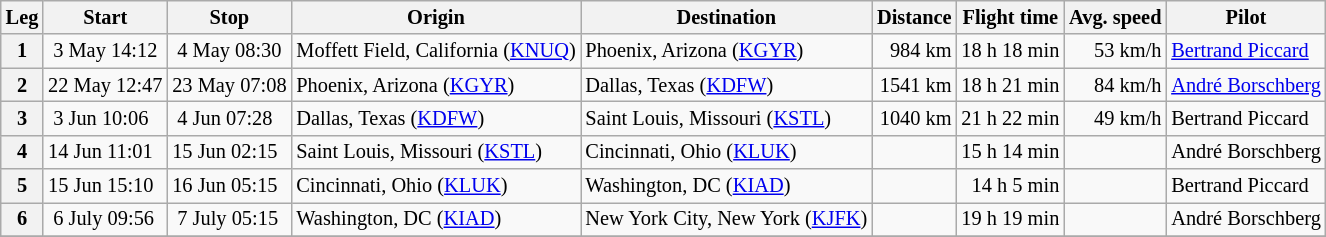<table class="wikitable" style="font-size: 85%">
<tr>
<th>Leg</th>
<th>Start</th>
<th>Stop</th>
<th>Origin</th>
<th>Destination</th>
<th>Distance</th>
<th>Flight time</th>
<th>Avg. speed</th>
<th>Pilot</th>
</tr>
<tr>
<th>1</th>
<td> 3 May 14:12</td>
<td> 4 May 08:30</td>
<td>Moffett Field, California (<a href='#'>KNUQ</a>)</td>
<td>Phoenix, Arizona (<a href='#'>KGYR</a>)</td>
<td align=right>984 km</td>
<td align=right>18 h 18 min</td>
<td align=right>53 km/h</td>
<td><a href='#'>Bertrand Piccard</a></td>
</tr>
<tr>
<th>2</th>
<td>22 May 12:47</td>
<td>23 May 07:08</td>
<td>Phoenix, Arizona (<a href='#'>KGYR</a>)</td>
<td>Dallas, Texas (<a href='#'>KDFW</a>)</td>
<td align=right>1541 km</td>
<td align=right>18 h 21 min</td>
<td align=right>84 km/h</td>
<td><a href='#'>André Borschberg</a></td>
</tr>
<tr>
<th>3</th>
<td> 3 Jun 10:06</td>
<td> 4 Jun 07:28</td>
<td>Dallas, Texas (<a href='#'>KDFW</a>)</td>
<td>Saint Louis, Missouri (<a href='#'>KSTL</a>)</td>
<td align=right>1040 km</td>
<td align=right>21 h 22 min</td>
<td align=right>49 km/h</td>
<td>Bertrand Piccard</td>
</tr>
<tr>
<th>4</th>
<td>14 Jun 11:01</td>
<td>15 Jun 02:15</td>
<td>Saint Louis, Missouri (<a href='#'>KSTL</a>)</td>
<td>Cincinnati, Ohio (<a href='#'>KLUK</a>)</td>
<td></td>
<td align=right>15 h 14 min</td>
<td></td>
<td>André Borschberg</td>
</tr>
<tr>
<th>5</th>
<td>15 Jun 15:10</td>
<td>16 Jun 05:15</td>
<td>Cincinnati, Ohio (<a href='#'>KLUK</a>)</td>
<td>Washington, DC (<a href='#'>KIAD</a>)</td>
<td></td>
<td align=right>14 h 5 min</td>
<td></td>
<td>Bertrand Piccard</td>
</tr>
<tr>
<th>6</th>
<td> 6 July 09:56</td>
<td> 7 July 05:15</td>
<td>Washington, DC (<a href='#'>KIAD</a>)</td>
<td>New York City, New York (<a href='#'>KJFK</a>)</td>
<td></td>
<td align=right>19 h 19 min</td>
<td></td>
<td>André Borschberg</td>
</tr>
<tr>
</tr>
</table>
